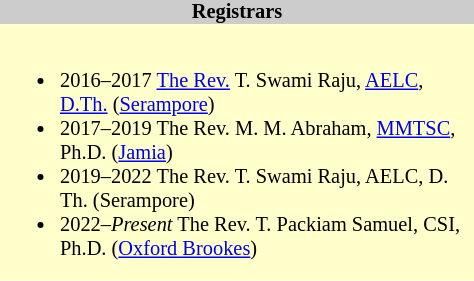<table class="toccolours" style="float: right; margin-left: 1em; font-size: 85%; background:#ffffcc; color:black; width:30em; max-width: 25%;" cellspacing="0" cellpadding="0">
<tr>
<th style="background-color:#cccccc;">Registrars</th>
</tr>
<tr>
<td style="text-align: left;"><br><ul><li>2016–2017 <a href='#'>The Rev.</a> T. Swami Raju, <a href='#'>AELC</a>, <a href='#'>D.Th.</a> (<a href='#'>Serampore</a>)</li><li>2017–2019 The Rev. M. M. Abraham, <a href='#'>MMTSC</a>, Ph.D. (<a href='#'>Jamia</a>)</li><li>2019–2022 The Rev. T. Swami Raju, AELC, D. Th. (Serampore)</li><li>2022–<em>Present</em> The Rev. T. Packiam Samuel, CSI, Ph.D. (<a href='#'>Oxford Brookes</a>)</li></ul></td>
</tr>
</table>
